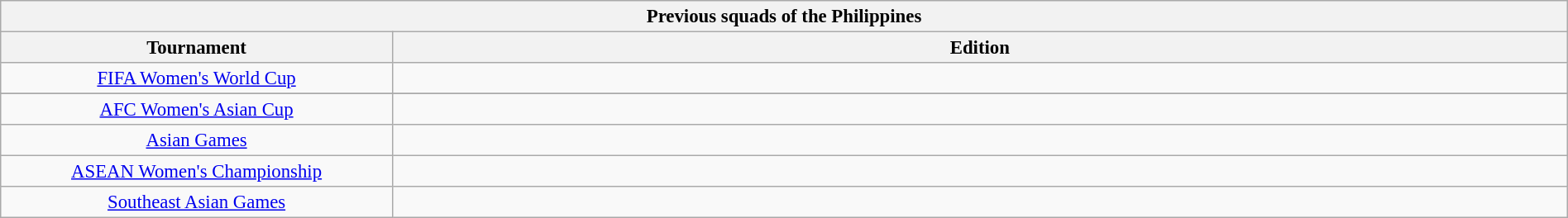<table class="wikitable collapsible" style="text-align: center; font-size:95%;" width=100%>
<tr>
<th colspan=2>Previous squads of the Philippines</th>
</tr>
<tr>
<th width=25%>Tournament</th>
<th>Edition</th>
</tr>
<tr>
<td><a href='#'>FIFA Women's World Cup</a></td>
<td><br></td>
</tr>
<tr>
</tr>
<tr>
<td><a href='#'>AFC Women's Asian Cup</a></td>
<td><br></td>
</tr>
<tr>
<td><a href='#'>Asian Games</a></td>
<td><br></td>
</tr>
<tr>
<td><a href='#'>ASEAN Women's Championship</a></td>
<td><br></td>
</tr>
<tr>
<td><a href='#'>Southeast Asian Games</a></td>
<td><br></td>
</tr>
</table>
